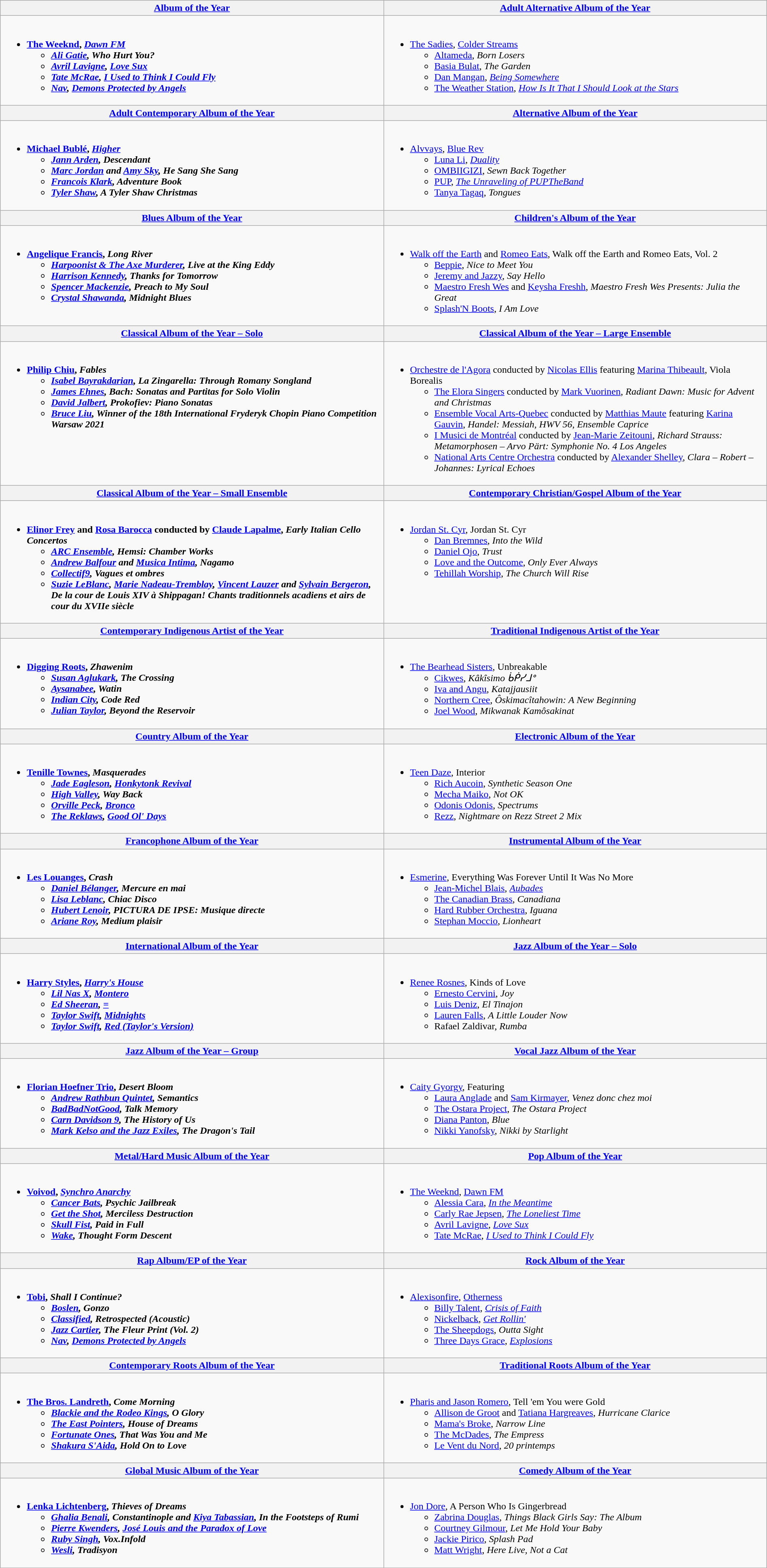<table class="wikitable" style="width:100%">
<tr>
<th style="width:50%"><a href='#'>Album of the Year</a></th>
<th style="width:50%"><a href='#'>Adult Alternative Album of the Year</a></th>
</tr>
<tr>
<td valign="top"><br><ul><li> <strong><a href='#'>The Weeknd</a>, <em><a href='#'>Dawn FM</a><strong><em><ul><li><a href='#'>Ali Gatie</a>, </em>Who Hurt You?<em></li><li><a href='#'>Avril Lavigne</a>, </em><a href='#'>Love Sux</a><em></li><li><a href='#'>Tate McRae</a>, </em><a href='#'>I Used to Think I Could Fly</a><em></li><li><a href='#'>Nav</a>, </em><a href='#'>Demons Protected by Angels</a><em></li></ul></li></ul></td>
<td valign="top"><br><ul><li> </strong><a href='#'>The Sadies</a>, </em><a href='#'>Colder Streams</a></em></strong><ul><li><a href='#'>Altameda</a>, <em>Born Losers</em></li><li><a href='#'>Basia Bulat</a>, <em>The Garden</em></li><li><a href='#'>Dan Mangan</a>, <em><a href='#'>Being Somewhere</a></em></li><li><a href='#'>The Weather Station</a>, <em><a href='#'>How Is It That I Should Look at the Stars</a></em></li></ul></li></ul></td>
</tr>
<tr>
<th style="width:50%"><a href='#'>Adult Contemporary Album of the Year</a></th>
<th style="width:50%"><a href='#'>Alternative Album of the Year</a></th>
</tr>
<tr>
<td valign="top"><br><ul><li> <strong><a href='#'>Michael Bublé</a>, <em><a href='#'>Higher</a><strong><em><ul><li><a href='#'>Jann Arden</a>, </em>Descendant<em></li><li><a href='#'>Marc Jordan</a> and <a href='#'>Amy Sky</a>, </em>He Sang She Sang<em></li><li><a href='#'>Francois Klark</a>, </em>Adventure Book<em></li><li><a href='#'>Tyler Shaw</a>, </em>A Tyler Shaw Christmas<em></li></ul></li></ul></td>
<td valign="top"><br><ul><li> </strong><a href='#'>Alvvays</a>, </em><a href='#'>Blue Rev</a></em></strong><ul><li><a href='#'>Luna Li</a>, <em><a href='#'>Duality</a></em></li><li><a href='#'>OMBIIGIZI</a>, <em>Sewn Back Together</em></li><li><a href='#'>PUP</a>, <em><a href='#'>The Unraveling of PUPTheBand</a></em></li><li><a href='#'>Tanya Tagaq</a>, <em>Tongues</em></li></ul></li></ul></td>
</tr>
<tr>
<th style="width:50%"><a href='#'>Blues Album of the Year</a></th>
<th style="width:50%"><a href='#'>Children's Album of the Year</a></th>
</tr>
<tr>
<td valign="top"><br><ul><li> <strong><a href='#'>Angelique Francis</a>, <em>Long River<strong><em><ul><li><a href='#'>Harpoonist & The Axe Murderer</a>, </em>Live at the King Eddy<em></li><li><a href='#'>Harrison Kennedy</a>, </em>Thanks for Tomorrow<em></li><li><a href='#'>Spencer Mackenzie</a>, </em>Preach to My Soul<em></li><li><a href='#'>Crystal Shawanda</a>, </em>Midnight Blues<em></li></ul></li></ul></td>
<td valign="top"><br><ul><li> </strong><a href='#'>Walk off the Earth</a> and <a href='#'>Romeo Eats</a>, </em>Walk off the Earth and Romeo Eats, Vol. 2</em></strong><ul><li><a href='#'>Beppie</a>, <em>Nice to Meet You</em></li><li><a href='#'>Jeremy and Jazzy</a>, <em>Say Hello</em></li><li><a href='#'>Maestro Fresh Wes</a> and <a href='#'>Keysha Freshh</a>, <em>Maestro Fresh Wes Presents: Julia the Great</em></li><li><a href='#'>Splash'N Boots</a>, <em>I Am Love</em></li></ul></li></ul></td>
</tr>
<tr>
<th style="width:50%"><a href='#'>Classical Album of the Year – Solo</a></th>
<th style="width:50%"><a href='#'>Classical Album of the Year – Large Ensemble</a></th>
</tr>
<tr>
<td valign="top"><br><ul><li> <strong><a href='#'>Philip Chiu</a>, <em>Fables<strong><em><ul><li><a href='#'>Isabel Bayrakdarian</a>, </em>La Zingarella: Through Romany Songland<em></li><li><a href='#'>James Ehnes</a>, </em>Bach: Sonatas and Partitas for Solo Violin<em></li><li><a href='#'>David Jalbert</a>, </em>Prokofiev: Piano Sonatas<em></li><li><a href='#'>Bruce Liu</a>, </em>Winner of the 18th International Fryderyk Chopin Piano Competition Warsaw 2021<em></li></ul></li></ul></td>
<td valign="top"><br><ul><li> </strong><a href='#'>Orchestre de l'Agora</a> conducted by <a href='#'>Nicolas Ellis</a> featuring <a href='#'>Marina Thibeault</a>, </em>Viola Borealis</em></strong><ul><li><a href='#'>The Elora Singers</a> conducted by <a href='#'>Mark Vuorinen</a>, <em>Radiant Dawn: Music for Advent and Christmas</em></li><li><a href='#'>Ensemble Vocal Arts-Quebec</a> conducted by <a href='#'>Matthias Maute</a> featuring <a href='#'>Karina Gauvin</a>, <em>Handel: Messiah, HWV 56, Ensemble Caprice</em></li><li><a href='#'>I Musici de Montréal</a> conducted by <a href='#'>Jean-Marie Zeitouni</a>, <em>Richard Strauss: Metamorphosen – Arvo Pärt: Symphonie No. 4 Los Angeles</em></li><li><a href='#'>National Arts Centre Orchestra</a> conducted by <a href='#'>Alexander Shelley</a>, <em>Clara – Robert – Johannes: Lyrical Echoes</em></li></ul></li></ul></td>
</tr>
<tr>
<th style="width:50%"><a href='#'>Classical Album of the Year – Small Ensemble</a></th>
<th style="width:50%"><a href='#'>Contemporary Christian/Gospel Album of the Year</a></th>
</tr>
<tr>
<td valign="top"><br><ul><li> <strong><a href='#'>Elinor Frey</a> and <a href='#'>Rosa Barocca</a> conducted by <a href='#'>Claude Lapalme</a>, <em>Early Italian Cello Concertos<strong><em><ul><li><a href='#'>ARC Ensemble</a>, </em>Hemsi: Chamber Works<em></li><li><a href='#'>Andrew Balfour</a> and <a href='#'>Musica Intima</a>, </em>Nagamo<em></li><li><a href='#'>Collectif9</a>, </em>Vagues et ombres<em></li><li><a href='#'>Suzie LeBlanc</a>, <a href='#'>Marie Nadeau-Tremblay</a>, <a href='#'>Vincent Lauzer</a> and <a href='#'>Sylvain Bergeron</a>, </em>De la cour de Louis XIV à Shippagan! Chants traditionnels acadiens et airs de cour du XVIIe siècle<em></li></ul></li></ul></td>
<td valign="top"><br><ul><li> </strong><a href='#'>Jordan St. Cyr</a>, </em>Jordan St. Cyr</em></strong><ul><li><a href='#'>Dan Bremnes</a>, <em>Into the Wild</em></li><li><a href='#'>Daniel Ojo</a>, <em>Trust</em></li><li><a href='#'>Love and the Outcome</a>, <em>Only Ever Always</em></li><li><a href='#'>Tehillah Worship</a>, <em>The Church Will Rise</em></li></ul></li></ul></td>
</tr>
<tr>
<th style="width:50%"><a href='#'>Contemporary Indigenous Artist of the Year</a></th>
<th style="width:50%"><a href='#'>Traditional Indigenous Artist of the Year</a></th>
</tr>
<tr>
<td valign="top"><br><ul><li> <strong><a href='#'>Digging Roots</a>, <em>Zhawenim<strong><em><ul><li><a href='#'>Susan Aglukark</a>, </em>The Crossing<em></li><li><a href='#'>Aysanabee</a>, </em>Watin<em></li><li><a href='#'>Indian City</a>, </em>Code Red<em></li><li><a href='#'>Julian Taylor</a>, </em>Beyond the Reservoir<em></li></ul></li></ul></td>
<td valign="top"><br><ul><li> </strong><a href='#'>The Bearhead Sisters</a>, </em>Unbreakable</em></strong><ul><li><a href='#'>Cikwes</a>, <em>Kâkîsimo ᑳᑮᓯᒧᐤ</em></li><li><a href='#'>Iva and Angu</a>, <em>Katajjausiit</em></li><li><a href='#'>Northern Cree</a>, <em>Ôskimacîtahowin: A New Beginning</em></li><li><a href='#'>Joel Wood</a>, <em>Mikwanak Kamôsakinat</em></li></ul></li></ul></td>
</tr>
<tr>
<th style="width:50%"><a href='#'>Country Album of the Year</a></th>
<th style="width:50%"><a href='#'>Electronic Album of the Year</a></th>
</tr>
<tr>
<td valign="top"><br><ul><li> <strong><a href='#'>Tenille Townes</a>, <em>Masquerades<strong><em><ul><li><a href='#'>Jade Eagleson</a>, </em><a href='#'>Honkytonk Revival</a><em></li><li><a href='#'>High Valley</a>, </em>Way Back<em></li><li><a href='#'>Orville Peck</a>, </em><a href='#'>Bronco</a><em></li><li><a href='#'>The Reklaws</a>, </em><a href='#'>Good Ol' Days</a><em></li></ul></li></ul></td>
<td valign="top"><br><ul><li> </strong><a href='#'>Teen Daze</a>, </em>Interior</em></strong><ul><li><a href='#'>Rich Aucoin</a>, <em>Synthetic Season One</em></li><li><a href='#'>Mecha Maiko</a>, <em>Not OK</em></li><li><a href='#'>Odonis Odonis</a>, <em>Spectrums</em></li><li><a href='#'>Rezz</a>, <em>Nightmare on Rezz Street 2 Mix</em></li></ul></li></ul></td>
</tr>
<tr>
<th style="width:50%"><a href='#'>Francophone Album of the Year</a></th>
<th style="width:50%"><a href='#'>Instrumental Album of the Year</a></th>
</tr>
<tr>
<td valign="top"><br><ul><li> <strong><a href='#'>Les Louanges</a>, <em>Crash<strong><em><ul><li><a href='#'>Daniel Bélanger</a>, </em>Mercure en mai<em></li><li><a href='#'>Lisa Leblanc</a>, </em>Chiac Disco<em></li><li><a href='#'>Hubert Lenoir</a>, </em>PICTURA DE IPSE: Musique directe<em></li><li><a href='#'>Ariane Roy</a>, </em>Medium plaisir<em></li></ul></li></ul></td>
<td valign="top"><br><ul><li> </strong><a href='#'>Esmerine</a>, </em>Everything Was Forever Until It Was No More</em></strong><ul><li><a href='#'>Jean-Michel Blais</a>, <em><a href='#'>Aubades</a></em></li><li><a href='#'>The Canadian Brass</a>, <em>Canadiana</em></li><li><a href='#'>Hard Rubber Orchestra</a>, <em>Iguana</em></li><li><a href='#'>Stephan Moccio</a>, <em>Lionheart</em></li></ul></li></ul></td>
</tr>
<tr>
<th style="width:50%"><a href='#'>International Album of the Year</a></th>
<th style="width:50%"><a href='#'>Jazz Album of the Year – Solo</a></th>
</tr>
<tr>
<td valign="top"><br><ul><li> <strong><a href='#'>Harry Styles</a>, <em><a href='#'>Harry's House</a><strong><em><ul><li><a href='#'>Lil Nas X</a>, </em><a href='#'>Montero</a><em></li><li><a href='#'>Ed Sheeran</a>, </em><a href='#'>=</a><em></li><li><a href='#'>Taylor Swift</a>, </em><a href='#'>Midnights</a><em></li><li><a href='#'>Taylor Swift</a>, </em><a href='#'>Red (Taylor's Version)</a><em></li></ul></li></ul></td>
<td valign="top"><br><ul><li> </strong><a href='#'>Renee Rosnes</a>, </em>Kinds of Love</em></strong><ul><li><a href='#'>Ernesto Cervini</a>, <em>Joy</em></li><li><a href='#'>Luis Deniz</a>, <em>El Tinajon</em></li><li><a href='#'>Lauren Falls</a>, <em>A Little Louder Now</em></li><li>Rafael Zaldivar, <em>Rumba</em></li></ul></li></ul></td>
</tr>
<tr>
<th style="width:50%"><a href='#'>Jazz Album of the Year – Group</a></th>
<th style="width:50%"><a href='#'>Vocal Jazz Album of the Year</a></th>
</tr>
<tr>
<td valign="top"><br><ul><li> <strong><a href='#'>Florian Hoefner Trio</a>, <em>Desert Bloom<strong><em><ul><li><a href='#'>Andrew Rathbun Quintet</a>, </em>Semantics<em></li><li><a href='#'>BadBadNotGood</a>, </em>Talk Memory<em></li><li><a href='#'>Carn Davidson 9</a>, </em>The History of Us<em></li><li><a href='#'>Mark Kelso and the Jazz Exiles</a>, </em>The Dragon's Tail<em></li></ul></li></ul></td>
<td valign="top"><br><ul><li> </strong><a href='#'>Caity Gyorgy</a>, </em>Featuring</em></strong><ul><li><a href='#'>Laura Anglade</a> and <a href='#'>Sam Kirmayer</a>, <em>Venez donc chez moi</em></li><li><a href='#'>The Ostara Project</a>, <em>The Ostara Project</em></li><li><a href='#'>Diana Panton</a>, <em>Blue</em></li><li><a href='#'>Nikki Yanofsky</a>, <em>Nikki by Starlight</em></li></ul></li></ul></td>
</tr>
<tr>
<th style="width:50%"><a href='#'>Metal/Hard Music Album of the Year</a></th>
<th style="width:50%"><a href='#'>Pop Album of the Year</a></th>
</tr>
<tr>
<td valign="top"><br><ul><li> <strong><a href='#'>Voivod</a>, <em><a href='#'>Synchro Anarchy</a><strong><em><ul><li><a href='#'>Cancer Bats</a>, </em>Psychic Jailbreak<em></li><li><a href='#'>Get the Shot</a>, </em>Merciless Destruction<em></li><li><a href='#'>Skull Fist</a>, </em>Paid in Full<em></li><li><a href='#'>Wake</a>, </em>Thought Form Descent<em></li></ul></li></ul></td>
<td valign="top"><br><ul><li> </strong><a href='#'>The Weeknd</a>, </em><a href='#'>Dawn FM</a></em></strong><ul><li><a href='#'>Alessia Cara</a>, <em><a href='#'>In the Meantime</a></em></li><li><a href='#'>Carly Rae Jepsen</a>, <em><a href='#'>The Loneliest Time</a></em></li><li><a href='#'>Avril Lavigne</a>, <em><a href='#'>Love Sux</a></em></li><li><a href='#'>Tate McRae</a>, <em><a href='#'>I Used to Think I Could Fly</a></em></li></ul></li></ul></td>
</tr>
<tr>
<th style="width:50%"><a href='#'>Rap Album/EP of the Year</a></th>
<th style="width:50%"><a href='#'>Rock Album of the Year</a></th>
</tr>
<tr>
<td valign="top"><br><ul><li> <strong><a href='#'>Tobi</a>, <em>Shall I Continue?<strong><em><ul><li><a href='#'>Boslen</a>, </em>Gonzo<em></li><li><a href='#'>Classified</a>, </em>Retrospected (Acoustic)<em></li><li><a href='#'>Jazz Cartier</a>, </em>The Fleur Print (Vol. 2)<em></li><li><a href='#'>Nav</a>, </em><a href='#'>Demons Protected by Angels</a><em></li></ul></li></ul></td>
<td valign="top"><br><ul><li> </strong><a href='#'>Alexisonfire</a>, </em><a href='#'>Otherness</a></em></strong><ul><li><a href='#'>Billy Talent</a>, <em><a href='#'>Crisis of Faith</a></em></li><li><a href='#'>Nickelback</a>, <em><a href='#'>Get Rollin'</a></em></li><li><a href='#'>The Sheepdogs</a>, <em>Outta Sight</em></li><li><a href='#'>Three Days Grace</a>, <em><a href='#'>Explosions</a></em></li></ul></li></ul></td>
</tr>
<tr>
<th style="width:50%"><a href='#'>Contemporary Roots Album of the Year</a></th>
<th style="width:50%"><a href='#'>Traditional Roots Album of the Year</a></th>
</tr>
<tr>
<td valign="top"><br><ul><li> <strong><a href='#'>The Bros. Landreth</a>, <em>Come Morning<strong><em><ul><li><a href='#'>Blackie and the Rodeo Kings</a>, </em>O Glory<em></li><li><a href='#'>The East Pointers</a>, </em>House of Dreams<em></li><li><a href='#'>Fortunate Ones</a>, </em>That Was You and Me<em></li><li><a href='#'>Shakura S'Aida</a>, </em>Hold On to Love<em></li></ul></li></ul></td>
<td valign="top"><br><ul><li> </strong><a href='#'>Pharis and Jason Romero</a>, </em>Tell 'em You were Gold</em></strong><ul><li><a href='#'>Allison de Groot</a> and <a href='#'>Tatiana Hargreaves</a>, <em>Hurricane Clarice</em></li><li><a href='#'>Mama's Broke</a>, <em>Narrow Line</em></li><li><a href='#'>The McDades</a>, <em>The Empress</em></li><li><a href='#'>Le Vent du Nord</a>, <em>20 printemps</em></li></ul></li></ul></td>
</tr>
<tr>
<th style="width:50%"><a href='#'>Global Music Album of the Year</a></th>
<th style="width:50%"><a href='#'>Comedy Album of the Year</a></th>
</tr>
<tr>
<td valign="top"><br><ul><li> <strong><a href='#'>Lenka Lichtenberg</a>, <em>Thieves of Dreams<strong><em><ul><li><a href='#'>Ghalia Benali</a>, Constantinople and <a href='#'>Kiya Tabassian</a>, </em>In the Footsteps of Rumi<em></li><li><a href='#'>Pierre Kwenders</a>, </em><a href='#'>José Louis and the Paradox of Love</a><em></li><li><a href='#'>Ruby Singh</a>, </em>Vox.Infold<em></li><li><a href='#'>Wesli</a>, </em>Tradisyon<em></li></ul></li></ul></td>
<td valign="top"><br><ul><li> </strong><a href='#'>Jon Dore</a>, </em>A Person Who Is Gingerbread</em></strong><ul><li><a href='#'>Zabrina Douglas</a>, <em>Things Black Girls Say: The Album</em></li><li><a href='#'>Courtney Gilmour</a>, <em>Let Me Hold Your Baby</em></li><li><a href='#'>Jackie Pirico</a>, <em>Splash Pad</em></li><li><a href='#'>Matt Wright</a>, <em>Here Live, Not a Cat</em></li></ul></li></ul></td>
</tr>
</table>
